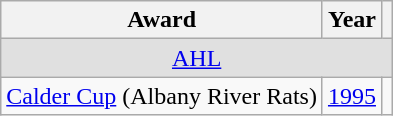<table class="wikitable">
<tr>
<th>Award</th>
<th>Year</th>
<th></th>
</tr>
<tr ALIGN="center" bgcolor="#e0e0e0">
<td colspan="3"><a href='#'>AHL</a></td>
</tr>
<tr>
<td><a href='#'>Calder Cup</a> (Albany River Rats)</td>
<td><a href='#'>1995</a></td>
<td></td>
</tr>
</table>
